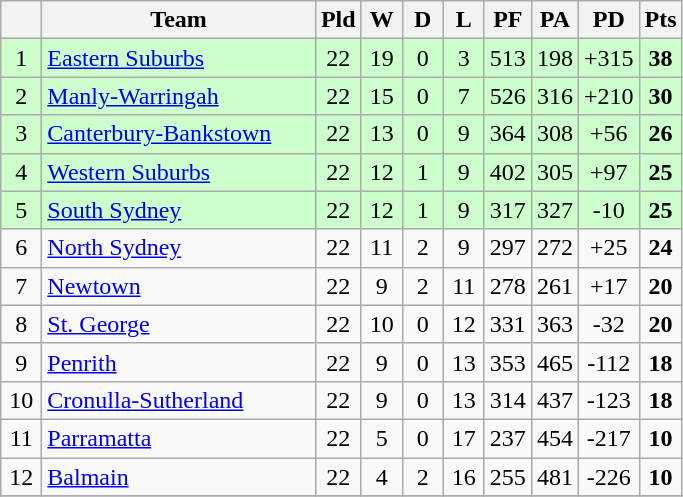<table class="wikitable" style="text-align:center;">
<tr>
<th width=20 abbr="Position×"></th>
<th width=175>Team</th>
<th width=20 abbr="Played">Pld</th>
<th width=20 abbr="Won">W</th>
<th width=20 abbr="Drawn">D</th>
<th width=20 abbr="Lost">L</th>
<th width=20 abbr="Points for">PF</th>
<th width=20 abbr="Points against">PA</th>
<th width=20 abbr="Points difference">PD</th>
<th width=20 abbr="Points">Pts</th>
</tr>
<tr style="background: #ccffcc;">
<td>1</td>
<td style="text-align:left;"> <a href='#'>Eastern Suburbs</a></td>
<td>22</td>
<td>19</td>
<td>0</td>
<td>3</td>
<td>513</td>
<td>198</td>
<td>+315</td>
<td><strong>38</strong></td>
</tr>
<tr style="background: #ccffcc;">
<td>2</td>
<td style="text-align:left;"> <a href='#'>Manly-Warringah</a></td>
<td>22</td>
<td>15</td>
<td>0</td>
<td>7</td>
<td>526</td>
<td>316</td>
<td>+210</td>
<td><strong>30</strong></td>
</tr>
<tr style="background: #ccffcc;">
<td>3</td>
<td style="text-align:left;"> <a href='#'>Canterbury-Bankstown</a></td>
<td>22</td>
<td>13</td>
<td>0</td>
<td>9</td>
<td>364</td>
<td>308</td>
<td>+56</td>
<td><strong>26</strong></td>
</tr>
<tr style="background: #ccffcc;">
<td>4</td>
<td style="text-align:left;"> <a href='#'>Western Suburbs</a></td>
<td>22</td>
<td>12</td>
<td>1</td>
<td>9</td>
<td>402</td>
<td>305</td>
<td>+97</td>
<td><strong>25</strong></td>
</tr>
<tr style="background: #ccffcc;">
<td>5</td>
<td style="text-align:left;"> <a href='#'>South Sydney</a></td>
<td>22</td>
<td>12</td>
<td>1</td>
<td>9</td>
<td>317</td>
<td>327</td>
<td>-10</td>
<td><strong>25</strong></td>
</tr>
<tr>
<td>6</td>
<td style="text-align:left;"> <a href='#'>North Sydney</a></td>
<td>22</td>
<td>11</td>
<td>2</td>
<td>9</td>
<td>297</td>
<td>272</td>
<td>+25</td>
<td><strong>24</strong></td>
</tr>
<tr>
<td>7</td>
<td style="text-align:left;"> <a href='#'>Newtown</a></td>
<td>22</td>
<td>9</td>
<td>2</td>
<td>11</td>
<td>278</td>
<td>261</td>
<td>+17</td>
<td><strong>20</strong></td>
</tr>
<tr>
<td>8</td>
<td style="text-align:left;"> <a href='#'>St. George</a></td>
<td>22</td>
<td>10</td>
<td>0</td>
<td>12</td>
<td>331</td>
<td>363</td>
<td>-32</td>
<td><strong>20</strong></td>
</tr>
<tr>
<td>9</td>
<td style="text-align:left;"> <a href='#'>Penrith</a></td>
<td>22</td>
<td>9</td>
<td>0</td>
<td>13</td>
<td>353</td>
<td>465</td>
<td>-112</td>
<td><strong>18</strong></td>
</tr>
<tr>
<td>10</td>
<td style="text-align:left;"> <a href='#'>Cronulla-Sutherland</a></td>
<td>22</td>
<td>9</td>
<td>0</td>
<td>13</td>
<td>314</td>
<td>437</td>
<td>-123</td>
<td><strong>18</strong></td>
</tr>
<tr>
<td>11</td>
<td style="text-align:left;"> <a href='#'>Parramatta</a></td>
<td>22</td>
<td>5</td>
<td>0</td>
<td>17</td>
<td>237</td>
<td>454</td>
<td>-217</td>
<td><strong>10</strong></td>
</tr>
<tr>
<td>12</td>
<td style="text-align:left;"> <a href='#'>Balmain</a></td>
<td>22</td>
<td>4</td>
<td>2</td>
<td>16</td>
<td>255</td>
<td>481</td>
<td>-226</td>
<td><strong>10</strong></td>
</tr>
<tr>
</tr>
</table>
